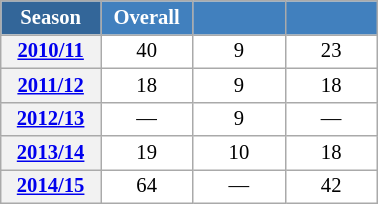<table class="wikitable" style="font-size:86%; text-align:center; border:grey solid 1px; border-collapse:collapse; background:#ffffff;">
<tr>
<th style="background-color:#369; color:white; width:60px;"> Season </th>
<th style="background-color:#4180be; color:white; width:55px;">Overall</th>
<th style="background-color:#4180be; color:white; width:55px;"></th>
<th style="background-color:#4180be; color:white; width:55px;"></th>
</tr>
<tr>
<th scope=row align=center><a href='#'>2010/11</a></th>
<td align=center>40</td>
<td align=center>9</td>
<td align=center>23</td>
</tr>
<tr>
<th scope=row align=center><a href='#'>2011/12</a></th>
<td align=center>18</td>
<td align=center>9</td>
<td align=center>18</td>
</tr>
<tr>
<th scope=row align=center><a href='#'>2012/13</a></th>
<td align=center>—</td>
<td align=center>9</td>
<td align=center>—</td>
</tr>
<tr>
<th scope=row align=center><a href='#'>2013/14</a></th>
<td align=center>19</td>
<td align=center>10</td>
<td align=center>18</td>
</tr>
<tr>
<th scope=row align=center><a href='#'>2014/15</a></th>
<td align=center>64</td>
<td align=center>—</td>
<td align=center>42</td>
</tr>
</table>
